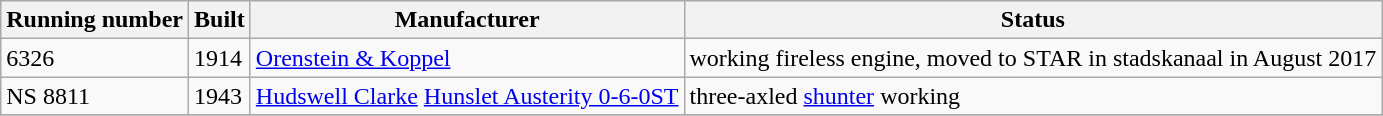<table class="wikitable">
<tr bgcolor='#C0F0C0'>
<th>Running number</th>
<th>Built</th>
<th>Manufacturer</th>
<th>Status</th>
</tr>
<tr>
<td>6326</td>
<td>1914</td>
<td><a href='#'>Orenstein & Koppel</a></td>
<td>working fireless engine, moved to STAR in stadskanaal in August 2017</td>
</tr>
<tr>
<td>NS 8811</td>
<td>1943</td>
<td><a href='#'>Hudswell Clarke</a> <a href='#'>Hunslet Austerity 0-6-0ST</a></td>
<td>three-axled <a href='#'>shunter</a> working</td>
</tr>
<tr>
</tr>
</table>
